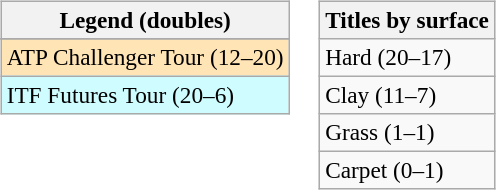<table>
<tr valign=top>
<td><br><table class=wikitable style=font-size:97%>
<tr>
<th>Legend (doubles)</th>
</tr>
<tr bgcolor=e5d1cb>
</tr>
<tr bgcolor=moccasin>
<td>ATP Challenger Tour (12–20)</td>
</tr>
<tr bgcolor=cffcff>
<td>ITF Futures Tour (20–6)</td>
</tr>
</table>
</td>
<td><br><table class=wikitable style=font-size:97%>
<tr>
<th>Titles by surface</th>
</tr>
<tr>
<td>Hard (20–17)</td>
</tr>
<tr>
<td>Clay (11–7)</td>
</tr>
<tr>
<td>Grass (1–1)</td>
</tr>
<tr>
<td>Carpet (0–1)</td>
</tr>
</table>
</td>
</tr>
</table>
